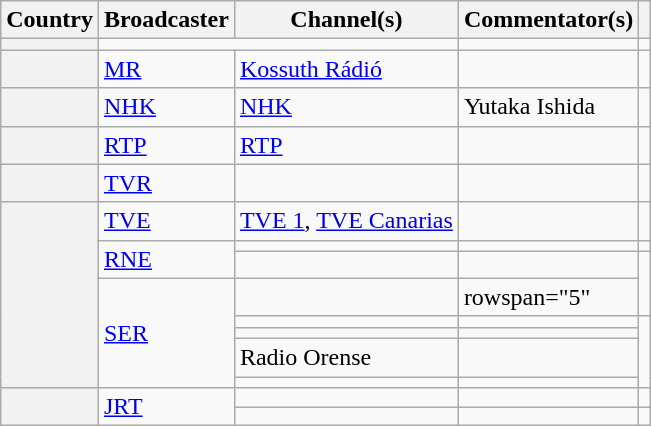<table class="wikitable plainrowheaders">
<tr>
<th scope="col">Country</th>
<th scope="col">Broadcaster</th>
<th scope="col">Channel(s)</th>
<th scope="col">Commentator(s)</th>
<th scope="col"></th>
</tr>
<tr>
<th scope="rowgroup"></th>
<td colspan="2"></td>
<td></td>
<td style="text-align:center"></td>
</tr>
<tr>
<th scope="row"></th>
<td><a href='#'>MR</a></td>
<td><a href='#'>Kossuth Rádió</a></td>
<td></td>
<td style="text-align:center"></td>
</tr>
<tr>
<th scope="rowgroup"></th>
<td><a href='#'>NHK</a></td>
<td><a href='#'>NHK</a></td>
<td>Yutaka Ishida</td>
<td style="text-align:center"></td>
</tr>
<tr>
<th scope="row"></th>
<td><a href='#'>RTP</a></td>
<td><a href='#'>RTP</a></td>
<td></td>
<td style="text-align:center"></td>
</tr>
<tr>
<th scope="row"></th>
<td><a href='#'>TVR</a></td>
<td></td>
<td></td>
<td style="text-align:center"></td>
</tr>
<tr>
<th scope="rowgroup" rowspan="8"></th>
<td><a href='#'>TVE</a></td>
<td><a href='#'>TVE 1</a>, <a href='#'>TVE Canarias</a></td>
<td></td>
<td style="text-align:center"></td>
</tr>
<tr>
<td rowspan="2"><a href='#'>RNE</a></td>
<td></td>
<td></td>
<td style="text-align:center"></td>
</tr>
<tr>
<td></td>
<td></td>
<td style="text-align:center" rowspan="2"></td>
</tr>
<tr>
<td rowspan="5"><a href='#'>SER</a></td>
<td></td>
<td>rowspan="5" </td>
</tr>
<tr>
<td></td>
<td style="text-align:center"></td>
</tr>
<tr>
<td></td>
<td style="text-align:center"></td>
</tr>
<tr>
<td>Radio Orense</td>
<td style="text-align:center"></td>
</tr>
<tr>
<td></td>
<td style="text-align:center"></td>
</tr>
<tr>
<th scope="rowgroup" rowspan="2"></th>
<td rowspan="2"><a href='#'>JRT</a></td>
<td></td>
<td></td>
<td style="text-align:center"></td>
</tr>
<tr>
<td></td>
<td></td>
<td style="text-align:center"></td>
</tr>
</table>
